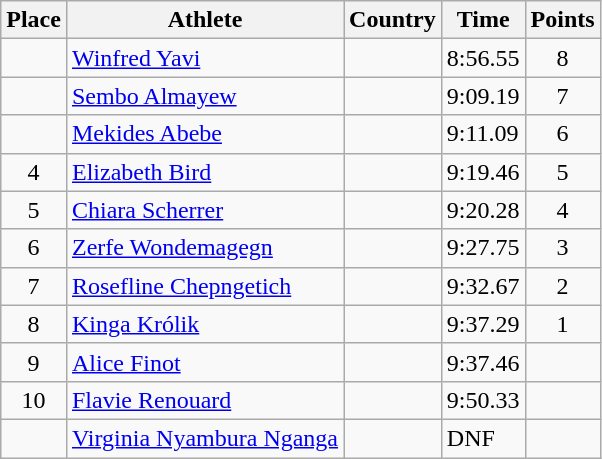<table class="wikitable">
<tr>
<th>Place</th>
<th>Athlete</th>
<th>Country</th>
<th>Time</th>
<th>Points</th>
</tr>
<tr>
<td align=center></td>
<td><a href='#'>Winfred Yavi</a></td>
<td></td>
<td>8:56.55</td>
<td align=center>8</td>
</tr>
<tr>
<td align=center></td>
<td><a href='#'>Sembo Almayew</a></td>
<td></td>
<td>9:09.19</td>
<td align=center>7</td>
</tr>
<tr>
<td align=center></td>
<td><a href='#'>Mekides Abebe</a></td>
<td></td>
<td>9:11.09</td>
<td align=center>6</td>
</tr>
<tr>
<td align=center>4</td>
<td><a href='#'>Elizabeth Bird</a></td>
<td></td>
<td>9:19.46</td>
<td align=center>5</td>
</tr>
<tr>
<td align=center>5</td>
<td><a href='#'>Chiara Scherrer</a></td>
<td></td>
<td>9:20.28</td>
<td align=center>4</td>
</tr>
<tr>
<td align=center>6</td>
<td><a href='#'>Zerfe Wondemagegn</a></td>
<td></td>
<td>9:27.75</td>
<td align=center>3</td>
</tr>
<tr>
<td align=center>7</td>
<td><a href='#'>Rosefline Chepngetich</a></td>
<td></td>
<td>9:32.67</td>
<td align=center>2</td>
</tr>
<tr>
<td align=center>8</td>
<td><a href='#'>Kinga Królik</a></td>
<td></td>
<td>9:37.29</td>
<td align=center>1</td>
</tr>
<tr>
<td align=center>9</td>
<td><a href='#'>Alice Finot</a></td>
<td></td>
<td>9:37.46</td>
<td align=center></td>
</tr>
<tr>
<td align=center>10</td>
<td><a href='#'>Flavie Renouard</a></td>
<td></td>
<td>9:50.33</td>
<td align=center></td>
</tr>
<tr>
<td align=center></td>
<td><a href='#'>Virginia Nyambura Nganga</a></td>
<td></td>
<td>DNF</td>
<td align=center></td>
</tr>
</table>
